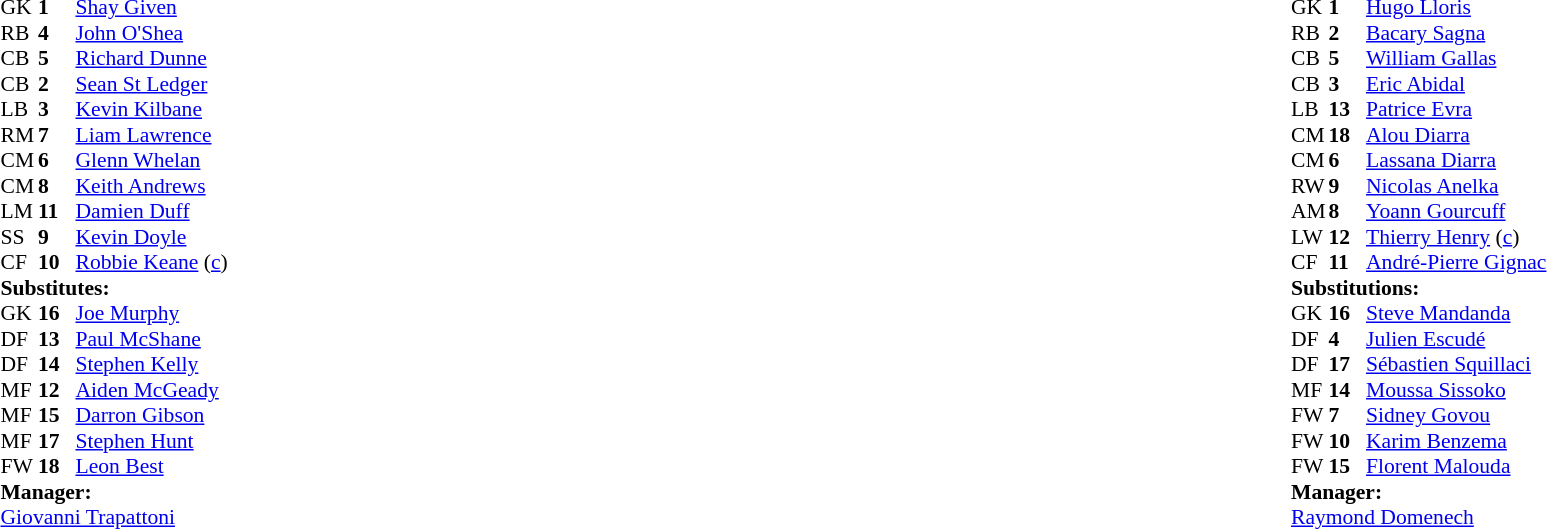<table style="width:100%;">
<tr>
<td style="vertical-align:top; width:50%;"><br><table style="font-size: 90%" cellspacing="0" cellpadding="0">
<tr>
<td colspan="4"></td>
</tr>
<tr>
<th width="25"></th>
<th width="25"></th>
</tr>
<tr>
<td>GK</td>
<td><strong>1</strong></td>
<td><a href='#'>Shay Given</a></td>
</tr>
<tr>
<td>RB</td>
<td><strong>4</strong></td>
<td><a href='#'>John O'Shea</a></td>
</tr>
<tr>
<td>CB</td>
<td><strong>5</strong></td>
<td><a href='#'>Richard Dunne</a></td>
</tr>
<tr>
<td>CB</td>
<td><strong>2</strong></td>
<td><a href='#'>Sean St Ledger</a></td>
</tr>
<tr>
<td>LB</td>
<td><strong>3</strong></td>
<td><a href='#'>Kevin Kilbane</a></td>
</tr>
<tr>
<td>RM</td>
<td><strong>7</strong></td>
<td><a href='#'>Liam Lawrence</a></td>
<td></td>
<td></td>
</tr>
<tr>
<td>CM</td>
<td><strong>6</strong></td>
<td><a href='#'>Glenn Whelan</a></td>
</tr>
<tr>
<td>CM</td>
<td><strong>8</strong></td>
<td><a href='#'>Keith Andrews</a></td>
</tr>
<tr>
<td>LM</td>
<td><strong>11</strong></td>
<td><a href='#'>Damien Duff</a></td>
<td></td>
<td></td>
</tr>
<tr>
<td>SS</td>
<td><strong>9</strong></td>
<td><a href='#'>Kevin Doyle</a></td>
<td></td>
<td></td>
</tr>
<tr>
<td>CF</td>
<td><strong>10</strong></td>
<td><a href='#'>Robbie Keane</a> (<a href='#'>c</a>)</td>
</tr>
<tr>
<td colspan=3><strong>Substitutes:</strong></td>
</tr>
<tr>
<td>GK</td>
<td><strong>16</strong></td>
<td><a href='#'>Joe Murphy</a></td>
</tr>
<tr>
<td>DF</td>
<td><strong>13</strong></td>
<td><a href='#'>Paul McShane</a></td>
</tr>
<tr>
<td>DF</td>
<td><strong>14</strong></td>
<td><a href='#'>Stephen Kelly</a></td>
</tr>
<tr>
<td>MF</td>
<td><strong>12</strong></td>
<td><a href='#'>Aiden McGeady</a></td>
<td></td>
<td></td>
</tr>
<tr>
<td>MF</td>
<td><strong>15</strong></td>
<td><a href='#'>Darron Gibson</a></td>
</tr>
<tr>
<td>MF</td>
<td><strong>17</strong></td>
<td><a href='#'>Stephen Hunt</a></td>
<td></td>
<td></td>
</tr>
<tr>
<td>FW</td>
<td><strong>18</strong></td>
<td><a href='#'>Leon Best</a></td>
<td></td>
<td></td>
</tr>
<tr>
<td colspan=3><strong>Manager:</strong></td>
</tr>
<tr>
<td colspan="4"> <a href='#'>Giovanni Trapattoni</a></td>
</tr>
</table>
</td>
<td valign="top"></td>
<td style="vertical-align:top; width:50%;"><br><table cellspacing="0" cellpadding="0" style="font-size:90%; margin:auto;">
<tr>
<td colspan="4"></td>
</tr>
<tr>
<th width=25></th>
<th width=25></th>
</tr>
<tr>
<td>GK</td>
<td><strong>1</strong></td>
<td><a href='#'>Hugo Lloris</a></td>
</tr>
<tr>
<td>RB</td>
<td><strong>2</strong></td>
<td><a href='#'>Bacary Sagna</a></td>
</tr>
<tr>
<td>CB</td>
<td><strong>5</strong></td>
<td><a href='#'>William Gallas</a></td>
</tr>
<tr>
<td>CB</td>
<td><strong>3</strong></td>
<td><a href='#'>Eric Abidal</a></td>
</tr>
<tr>
<td>LB</td>
<td><strong>13</strong></td>
<td><a href='#'>Patrice Evra</a></td>
</tr>
<tr>
<td>CM</td>
<td><strong>18</strong></td>
<td><a href='#'>Alou Diarra</a></td>
</tr>
<tr>
<td>CM</td>
<td><strong>6</strong></td>
<td><a href='#'>Lassana Diarra</a></td>
</tr>
<tr>
<td>RW</td>
<td><strong>9</strong></td>
<td><a href='#'>Nicolas Anelka</a></td>
</tr>
<tr>
<td>AM</td>
<td><strong>8</strong></td>
<td><a href='#'>Yoann Gourcuff</a></td>
</tr>
<tr>
<td>LW</td>
<td><strong>12</strong></td>
<td><a href='#'>Thierry Henry</a> (<a href='#'>c</a>)</td>
</tr>
<tr>
<td>CF</td>
<td><strong>11</strong></td>
<td><a href='#'>André-Pierre Gignac</a></td>
<td></td>
<td></td>
</tr>
<tr>
<td colspan=3><strong>Substitutions:</strong></td>
</tr>
<tr>
<td>GK</td>
<td><strong>16</strong></td>
<td><a href='#'>Steve Mandanda</a></td>
</tr>
<tr>
<td>DF</td>
<td><strong>4</strong></td>
<td><a href='#'>Julien Escudé</a></td>
</tr>
<tr>
<td>DF</td>
<td><strong>17</strong></td>
<td><a href='#'>Sébastien Squillaci</a></td>
</tr>
<tr>
<td>MF</td>
<td><strong>14</strong></td>
<td><a href='#'>Moussa Sissoko</a></td>
</tr>
<tr>
<td>FW</td>
<td><strong>7</strong></td>
<td><a href='#'>Sidney Govou</a></td>
</tr>
<tr>
<td>FW</td>
<td><strong>10</strong></td>
<td><a href='#'>Karim Benzema</a></td>
</tr>
<tr>
<td>FW</td>
<td><strong>15</strong></td>
<td><a href='#'>Florent Malouda</a></td>
<td></td>
<td></td>
</tr>
<tr>
<td colspan=3><strong>Manager:</strong></td>
</tr>
<tr>
<td colspan="4"><a href='#'>Raymond Domenech</a></td>
</tr>
</table>
</td>
</tr>
</table>
